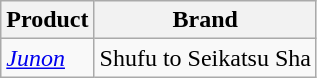<table class="wikitable">
<tr>
<th>Product</th>
<th>Brand</th>
</tr>
<tr>
<td><em><a href='#'>Junon</a></em></td>
<td>Shufu to Seikatsu Sha</td>
</tr>
</table>
